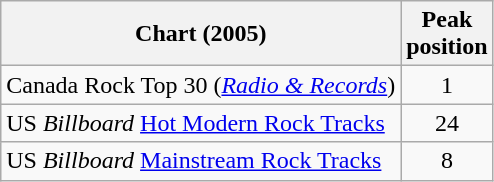<table class="wikitable sortable">
<tr>
<th>Chart (2005)</th>
<th>Peak<br>position</th>
</tr>
<tr>
<td>Canada Rock Top 30 (<em><a href='#'>Radio & Records</a></em>)</td>
<td align="center">1</td>
</tr>
<tr>
<td>US <em>Billboard</em> <a href='#'>Hot Modern Rock Tracks</a></td>
<td align="center">24</td>
</tr>
<tr>
<td>US <em>Billboard</em> <a href='#'>Mainstream Rock Tracks</a></td>
<td align="center">8</td>
</tr>
</table>
